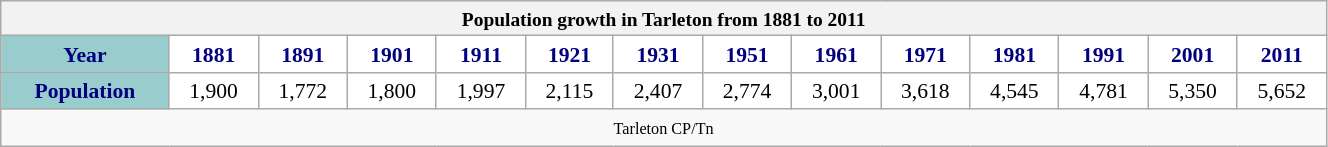<table class="wikitable" style="font-size:90%; width:70%; border:0; text-align:center; line-height:120%;">
<tr>
<th colspan="14" style="text-align:center;font-size:90%;">Population growth in Tarleton from 1881 to 2011</th>
</tr>
<tr>
<th style="background:#9cc; color:navy; height:18px;">Year</th>
<th style="background:#fff; color:navy;">1881</th>
<th style="background:#fff; color:navy;">1891</th>
<th style="background:#fff; color:navy;">1901</th>
<th style="background:#fff; color:navy;">1911</th>
<th style="background:#fff; color:navy;">1921</th>
<th style="background:#fff; color:navy;">1931</th>
<th style="background:#fff; color:navy;">1951</th>
<th style="background:#fff; color:navy;">1961</th>
<th style="background:#fff; color:navy;">1971</th>
<th style="background:#fff; color:navy;">1981</th>
<th style="background:#fff; color:navy;">1991</th>
<th style="background:#fff; color:navy;">2001</th>
<th style="background:#fff; color:navy;">2011</th>
</tr>
<tr style="text-align:center;">
<th style="background:#9cc; color:navy; height:17px;">Population</th>
<td style="background:#fff; color:black;">1,900</td>
<td style="background:#fff; color:black;">1,772</td>
<td style="background:#fff; color:black;">1,800</td>
<td style="background:#fff; color:black;">1,997</td>
<td style="background:#fff; color:black;">2,115</td>
<td style="background:#fff; color:black;">2,407</td>
<td style="background:#fff; color:black;">2,774</td>
<td style="background:#fff; color:black;">3,001</td>
<td style="background:#fff; color:black;">3,618</td>
<td style="background:#fff; color:black;">4,545</td>
<td style="background:#fff; color:black;">4,781</td>
<td style="background:#fff; color:black;">5,350</td>
<td style="background:#fff; color:black;">5,652</td>
</tr>
<tr>
<td colspan="14" style="text-align:center;font-size:90%;"><small>Tarleton CP/Tn</small></td>
</tr>
</table>
